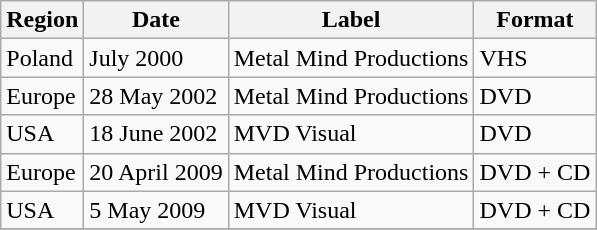<table class="wikitable plainrowheaders">
<tr>
<th scope="col">Region</th>
<th scope="col">Date</th>
<th scope="col">Label</th>
<th scope="col">Format</th>
</tr>
<tr>
<td>Poland</td>
<td>July 2000</td>
<td>Metal Mind Productions</td>
<td>VHS</td>
</tr>
<tr>
<td>Europe</td>
<td>28 May 2002</td>
<td>Metal Mind Productions</td>
<td>DVD</td>
</tr>
<tr>
<td>USA</td>
<td>18 June 2002</td>
<td>MVD Visual</td>
<td>DVD</td>
</tr>
<tr>
<td>Europe</td>
<td>20 April 2009</td>
<td>Metal Mind Productions</td>
<td>DVD + CD</td>
</tr>
<tr>
<td>USA</td>
<td>5 May 2009</td>
<td>MVD Visual</td>
<td>DVD + CD</td>
</tr>
<tr>
</tr>
</table>
